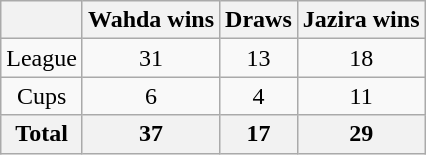<table class="wikitable" style="text-align: center;"he>
<tr>
<th></th>
<th>Wahda wins</th>
<th>Draws</th>
<th>Jazira wins</th>
</tr>
<tr>
<td>League</td>
<td>31</td>
<td>13</td>
<td>18</td>
</tr>
<tr>
<td>Cups</td>
<td>6</td>
<td>4</td>
<td>11</td>
</tr>
<tr>
<th>Total</th>
<th>37</th>
<th>17</th>
<th>29</th>
</tr>
</table>
